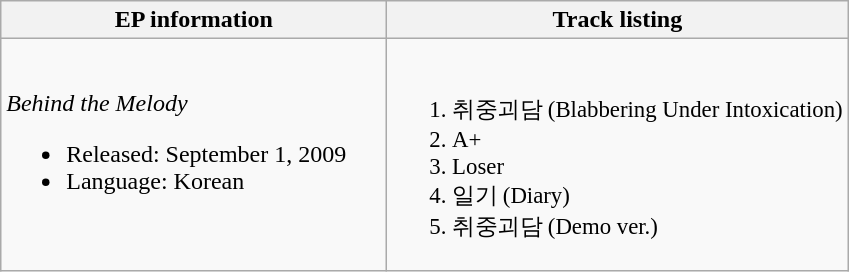<table class="wikitable">
<tr>
<th align="center" width="250px">EP information</th>
<th align="left">Track listing</th>
</tr>
<tr>
<td align="left"><em>Behind the Melody</em><br><ul><li>Released: September 1, 2009</li><li>Language: Korean</li></ul></td>
<td align="left" style="font-size: 95%;"><br><ol><li>취중괴담 (Blabbering Under Intoxication)</li><li>A+</li><li>Loser</li><li>일기 (Diary)</li><li>취중괴담 (Demo ver.)</li></ol></td>
</tr>
</table>
